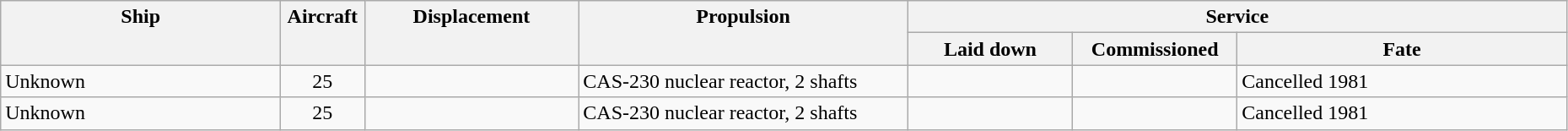<table class="wikitable" style="width:98%;">
<tr valign="top"|- valign="top">
<th style="width:17%; text-align:center;" rowspan="2">Ship</th>
<th style="width:5%; text-align:center;" rowspan="2">Aircraft</th>
<th style="width:13%; text-align:center;" rowspan="2">Displacement</th>
<th style="width:20%; text-align:center;" rowspan="2">Propulsion</th>
<th style="width:40%; text-align:center;" colspan="3">Service</th>
</tr>
<tr valign="top">
<th style="width:10%; text-align:center;">Laid down</th>
<th style="width:10%; text-align:center;">Commissioned</th>
<th style="width:20%; text-align:center;">Fate</th>
</tr>
<tr valign="top">
<td align= left>Unknown</td>
<td style="text-align:center;">25</td>
<td style="text-align:center;"></td>
<td align= left>CAS-230 nuclear reactor, 2 shafts</td>
<td style="text-align:center;"></td>
<td style="text-align:center;"></td>
<td align= left>Cancelled 1981</td>
</tr>
<tr valign="top">
<td align= left>Unknown</td>
<td style="text-align:center;">25</td>
<td style="text-align:center;"></td>
<td align= left>CAS-230 nuclear reactor, 2 shafts</td>
<td style="text-align:center;"></td>
<td style="text-align:center;"></td>
<td align= left>Cancelled 1981</td>
</tr>
</table>
